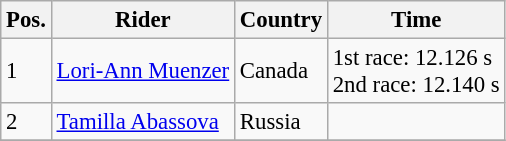<table class="wikitable" style="font-size:95%;">
<tr>
<th>Pos.</th>
<th>Rider</th>
<th>Country</th>
<th>Time</th>
</tr>
<tr>
<td>1</td>
<td><a href='#'>Lori-Ann Muenzer</a></td>
<td>Canada</td>
<td>1st race: 12.126 s<br>2nd race: 12.140 s</td>
</tr>
<tr>
<td>2</td>
<td><a href='#'>Tamilla Abassova</a></td>
<td>Russia</td>
<td></td>
</tr>
<tr>
</tr>
</table>
